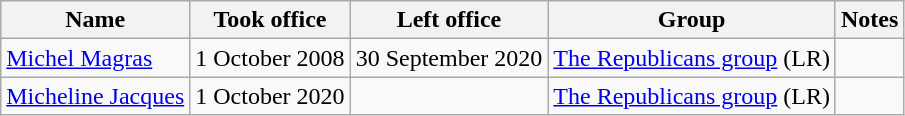<table class="wikitable sortable">
<tr>
<th>Name</th>
<th>Took office</th>
<th>Left office</th>
<th>Group</th>
<th>Notes</th>
</tr>
<tr>
<td><a href='#'>Michel Magras</a></td>
<td>1 October 2008</td>
<td>30 September 2020</td>
<td><a href='#'>The Republicans group</a> (LR)</td>
<td></td>
</tr>
<tr>
<td><a href='#'>Micheline Jacques</a></td>
<td>1 October 2020</td>
<td></td>
<td><a href='#'>The Republicans group</a> (LR)</td>
<td></td>
</tr>
</table>
